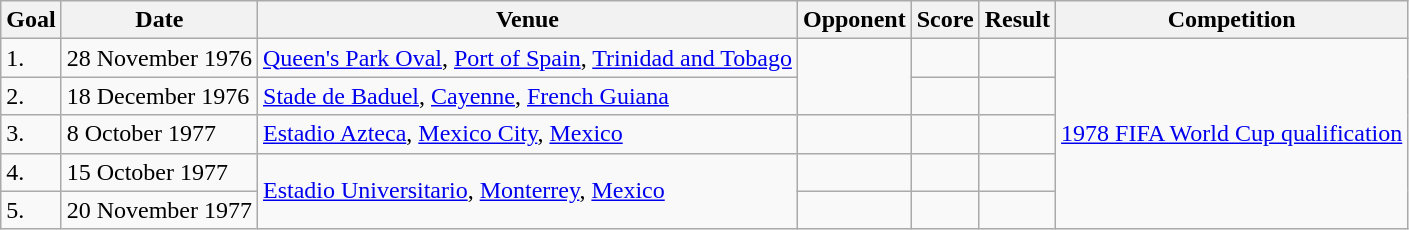<table class="wikitable collapsible">
<tr>
<th>Goal</th>
<th>Date</th>
<th>Venue</th>
<th>Opponent</th>
<th>Score</th>
<th>Result</th>
<th>Competition</th>
</tr>
<tr>
<td>1.</td>
<td>28 November 1976</td>
<td><a href='#'>Queen's Park Oval</a>, <a href='#'>Port of Spain</a>, <a href='#'>Trinidad and Tobago</a></td>
<td rowspan=2></td>
<td></td>
<td></td>
<td rowspan=5><a href='#'>1978 FIFA World Cup qualification</a></td>
</tr>
<tr>
<td>2.</td>
<td>18 December 1976</td>
<td><a href='#'>Stade de Baduel</a>, <a href='#'>Cayenne</a>, <a href='#'>French Guiana</a></td>
<td></td>
<td></td>
</tr>
<tr>
<td>3.</td>
<td>8 October 1977</td>
<td><a href='#'>Estadio Azteca</a>, <a href='#'>Mexico City</a>, <a href='#'>Mexico</a></td>
<td></td>
<td></td>
<td></td>
</tr>
<tr>
<td>4.</td>
<td>15 October 1977</td>
<td rowspan=2><a href='#'>Estadio Universitario</a>, <a href='#'>Monterrey</a>, <a href='#'>Mexico</a></td>
<td></td>
<td></td>
<td></td>
</tr>
<tr>
<td>5.</td>
<td>20 November 1977</td>
<td></td>
<td></td>
<td></td>
</tr>
</table>
